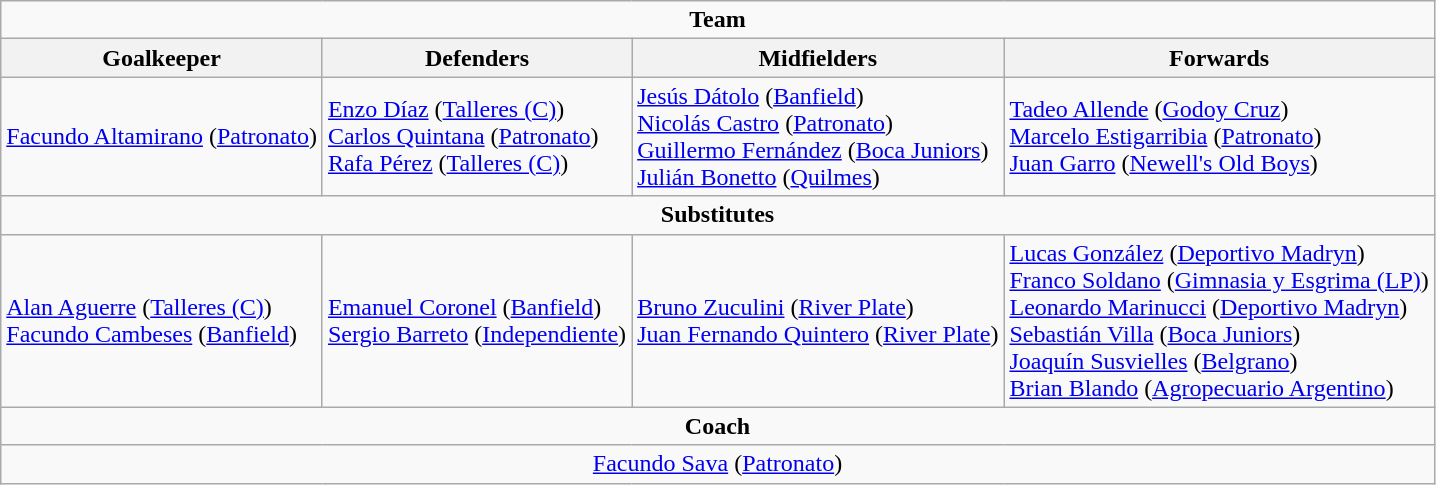<table class=wikitable>
<tr>
<td colspan=4 align=center><strong>Team</strong></td>
</tr>
<tr>
<th>Goalkeeper</th>
<th>Defenders</th>
<th>Midfielders</th>
<th>Forwards</th>
</tr>
<tr>
<td><a href='#'>Facundo Altamirano</a> (<a href='#'>Patronato</a>)</td>
<td><a href='#'>Enzo Díaz</a> (<a href='#'>Talleres (C)</a>)<br><a href='#'>Carlos Quintana</a> (<a href='#'>Patronato</a>)<br><a href='#'>Rafa Pérez</a> (<a href='#'>Talleres (C)</a>)</td>
<td><a href='#'>Jesús Dátolo</a> (<a href='#'>Banfield</a>)<br><a href='#'>Nicolás Castro</a> (<a href='#'>Patronato</a>)<br><a href='#'>Guillermo Fernández</a> (<a href='#'>Boca Juniors</a>)<br><a href='#'>Julián Bonetto</a> (<a href='#'>Quilmes</a>)</td>
<td><a href='#'>Tadeo Allende</a> (<a href='#'>Godoy Cruz</a>)<br><a href='#'>Marcelo Estigarribia</a> (<a href='#'>Patronato</a>)<br><a href='#'>Juan Garro</a> (<a href='#'>Newell's Old Boys</a>)</td>
</tr>
<tr>
<td colspan=4 align=center><strong>Substitutes</strong></td>
</tr>
<tr>
<td><a href='#'>Alan Aguerre</a> (<a href='#'>Talleres (C)</a>)<br><a href='#'>Facundo Cambeses</a> (<a href='#'>Banfield</a>)</td>
<td><a href='#'>Emanuel Coronel</a> (<a href='#'>Banfield</a>)<br><a href='#'>Sergio Barreto</a> (<a href='#'>Independiente</a>)</td>
<td><a href='#'>Bruno Zuculini</a> (<a href='#'>River Plate</a>)<br><a href='#'>Juan Fernando Quintero</a> (<a href='#'>River Plate</a>)</td>
<td><a href='#'>Lucas González</a> (<a href='#'>Deportivo Madryn</a>)<br><a href='#'>Franco Soldano</a> (<a href='#'>Gimnasia y Esgrima (LP)</a>)<br><a href='#'>Leonardo Marinucci</a> (<a href='#'>Deportivo Madryn</a>)<br><a href='#'>Sebastián Villa</a> (<a href='#'>Boca Juniors</a>)<br><a href='#'>Joaquín Susvielles</a> (<a href='#'>Belgrano</a>)<br><a href='#'>Brian Blando</a> (<a href='#'>Agropecuario Argentino</a>)</td>
</tr>
<tr>
<td colspan=4 align=center><strong>Coach</strong></td>
</tr>
<tr>
<td colspan=4 align=center><a href='#'>Facundo Sava</a> (<a href='#'>Patronato</a>)</td>
</tr>
</table>
